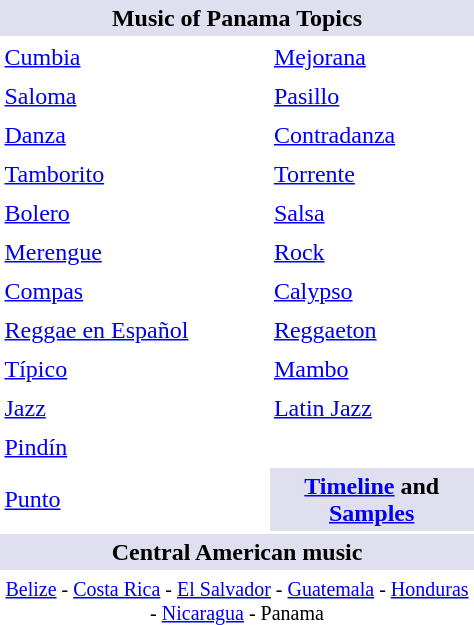<table class="toccolours" cellpadding="3" style="float:right; margin: 0 0 1em 1em; width: 20em;">
<tr>
<th style="text-align:center;background:#dfdfef;" colspan="2"><strong>Music of Panama</strong> Topics</th>
</tr>
<tr>
<td><a href='#'>Cumbia</a></td>
<td><a href='#'>Mejorana</a></td>
</tr>
<tr>
<td><a href='#'>Saloma</a></td>
<td><a href='#'>Pasillo</a></td>
</tr>
<tr>
<td><a href='#'>Danza</a></td>
<td><a href='#'>Contradanza</a></td>
</tr>
<tr>
<td><a href='#'>Tamborito</a></td>
<td><a href='#'>Torrente</a></td>
</tr>
<tr>
<td><a href='#'>Bolero</a></td>
<td><a href='#'>Salsa</a></td>
</tr>
<tr>
<td><a href='#'>Merengue</a></td>
<td><a href='#'>Rock</a></td>
</tr>
<tr>
<td><a href='#'>Compas</a></td>
<td><a href='#'>Calypso</a></td>
</tr>
<tr>
<td><a href='#'>Reggae en Español</a></td>
<td><a href='#'>Reggaeton</a></td>
</tr>
<tr>
<td><a href='#'>Típico</a></td>
<td><a href='#'>Mambo</a></td>
</tr>
<tr>
<td><a href='#'>Jazz</a></td>
<td><a href='#'>Latin Jazz</a></td>
</tr>
<tr>
<td><a href='#'>Pindín</a></td>
</tr>
<tr>
<td><a href='#'>Punto</a></td>
<th style="text-align:center;background:#dfdfef;" colspan=2><a href='#'>Timeline</a> and <a href='#'>Samples</a></th>
</tr>
<tr>
<th style="text-align:center;background:#dfdfef;"  colspan="2">Central American music</th>
</tr>
<tr>
<td style="font-size:smaller; text-align: center;" colspan="2"><a href='#'>Belize</a> - <a href='#'>Costa Rica</a> - <a href='#'>El Salvador</a> - <a href='#'>Guatemala</a> - <a href='#'>Honduras</a> - <a href='#'>Nicaragua</a> - Panama</td>
</tr>
</table>
